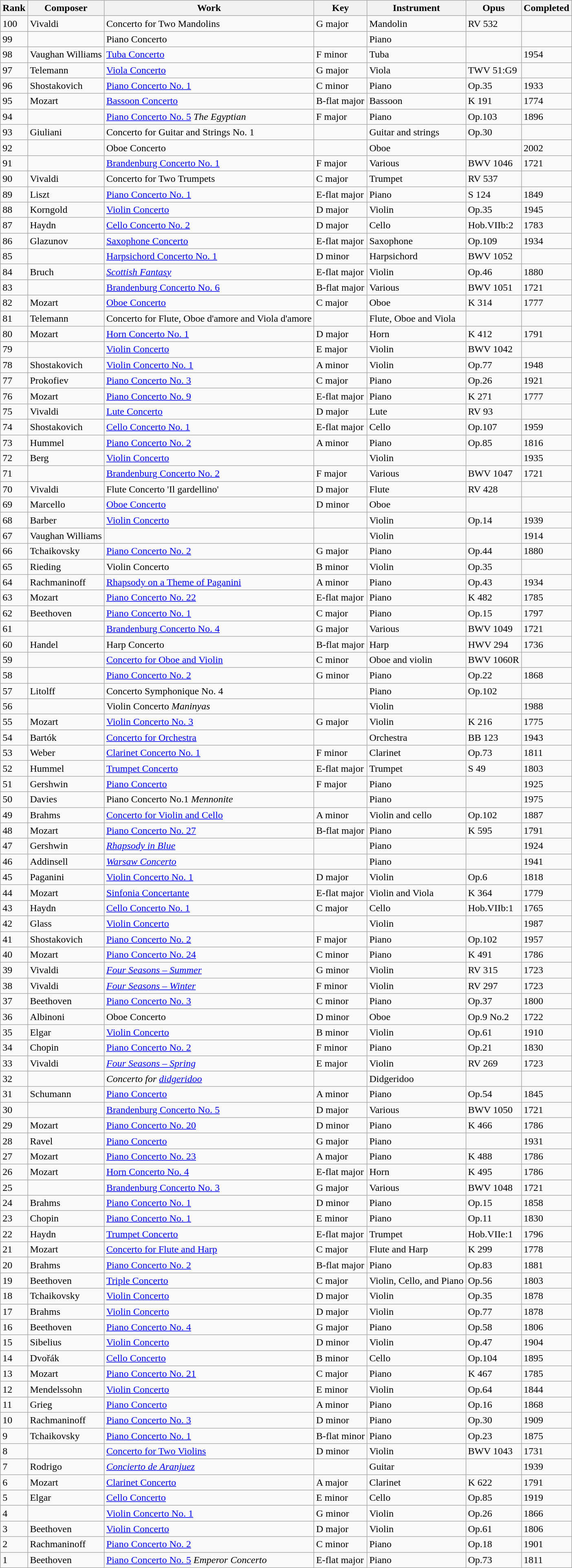<table class="wikitable sortable">
<tr>
<th>Rank</th>
<th>Composer</th>
<th>Work</th>
<th>Key</th>
<th>Instrument</th>
<th class=unsortable>Opus</th>
<th>Completed</th>
</tr>
<tr>
<td>100</td>
<td>Vivaldi</td>
<td>Concerto for Two Mandolins</td>
<td>G major</td>
<td>Mandolin</td>
<td>RV 532</td>
<td></td>
</tr>
<tr>
<td>99</td>
<td></td>
<td>Piano Concerto</td>
<td></td>
<td>Piano</td>
<td></td>
<td></td>
</tr>
<tr>
<td>98</td>
<td>Vaughan Williams</td>
<td><a href='#'>Tuba Concerto</a></td>
<td>F minor</td>
<td>Tuba</td>
<td></td>
<td>1954</td>
</tr>
<tr>
<td>97</td>
<td>Telemann</td>
<td><a href='#'>Viola Concerto</a></td>
<td>G major</td>
<td>Viola</td>
<td>TWV 51:G9</td>
<td></td>
</tr>
<tr>
<td>96</td>
<td>Shostakovich</td>
<td><a href='#'>Piano Concerto No. 1</a></td>
<td>C minor</td>
<td>Piano</td>
<td>Op.35</td>
<td>1933</td>
</tr>
<tr>
<td>95</td>
<td>Mozart</td>
<td><a href='#'>Bassoon Concerto</a></td>
<td>B-flat major</td>
<td>Bassoon</td>
<td>K 191</td>
<td>1774</td>
</tr>
<tr>
<td>94</td>
<td></td>
<td><a href='#'>Piano Concerto No. 5</a> <em>The Egyptian</em></td>
<td>F major</td>
<td>Piano</td>
<td>Op.103</td>
<td>1896</td>
</tr>
<tr>
<td>93</td>
<td>Giuliani</td>
<td>Concerto for Guitar and Strings No. 1</td>
<td></td>
<td>Guitar and strings</td>
<td>Op.30</td>
<td></td>
</tr>
<tr>
<td>92</td>
<td></td>
<td>Oboe Concerto</td>
<td></td>
<td>Oboe</td>
<td></td>
<td>2002</td>
</tr>
<tr>
<td>91</td>
<td></td>
<td><a href='#'>Brandenburg Concerto No. 1</a></td>
<td>F major</td>
<td>Various</td>
<td>BWV 1046</td>
<td>1721</td>
</tr>
<tr>
<td>90</td>
<td>Vivaldi</td>
<td>Concerto for Two Trumpets</td>
<td>C major</td>
<td>Trumpet</td>
<td>RV 537</td>
<td></td>
</tr>
<tr>
<td>89</td>
<td>Liszt</td>
<td><a href='#'>Piano Concerto No. 1</a></td>
<td>E-flat major</td>
<td>Piano</td>
<td>S 124</td>
<td>1849</td>
</tr>
<tr>
<td>88</td>
<td>Korngold</td>
<td><a href='#'>Violin Concerto</a></td>
<td>D major</td>
<td>Violin</td>
<td>Op.35</td>
<td>1945</td>
</tr>
<tr>
<td>87</td>
<td>Haydn</td>
<td><a href='#'>Cello Concerto No. 2</a></td>
<td>D major</td>
<td>Cello</td>
<td>Hob.VIIb:2</td>
<td>1783</td>
</tr>
<tr>
<td>86</td>
<td>Glazunov</td>
<td><a href='#'>Saxophone Concerto</a></td>
<td>E-flat major</td>
<td>Saxophone</td>
<td>Op.109</td>
<td>1934</td>
</tr>
<tr>
<td>85</td>
<td></td>
<td><a href='#'>Harpsichord Concerto No. 1</a></td>
<td>D minor</td>
<td>Harpsichord</td>
<td>BWV 1052</td>
<td></td>
</tr>
<tr>
<td>84</td>
<td>Bruch</td>
<td><em><a href='#'>Scottish Fantasy</a></em></td>
<td>E-flat major</td>
<td>Violin</td>
<td>Op.46</td>
<td>1880</td>
</tr>
<tr>
<td>83</td>
<td></td>
<td><a href='#'>Brandenburg Concerto No. 6</a></td>
<td>B-flat major</td>
<td>Various</td>
<td>BWV 1051</td>
<td>1721</td>
</tr>
<tr>
<td>82</td>
<td>Mozart</td>
<td><a href='#'>Oboe Concerto</a></td>
<td>C major</td>
<td>Oboe</td>
<td>K 314</td>
<td>1777</td>
</tr>
<tr>
<td>81</td>
<td>Telemann</td>
<td>Concerto for Flute, Oboe d'amore and Viola d'amore</td>
<td></td>
<td>Flute, Oboe and Viola</td>
<td></td>
<td></td>
</tr>
<tr>
<td>80</td>
<td>Mozart</td>
<td><a href='#'>Horn Concerto No. 1</a></td>
<td>D major</td>
<td>Horn</td>
<td>K 412</td>
<td>1791</td>
</tr>
<tr>
<td>79</td>
<td></td>
<td><a href='#'>Violin Concerto</a></td>
<td>E major</td>
<td>Violin</td>
<td>BWV 1042</td>
<td></td>
</tr>
<tr>
<td>78</td>
<td>Shostakovich</td>
<td><a href='#'>Violin Concerto No. 1</a></td>
<td>A minor</td>
<td>Violin</td>
<td>Op.77</td>
<td>1948</td>
</tr>
<tr>
<td>77</td>
<td>Prokofiev</td>
<td><a href='#'>Piano Concerto No. 3</a></td>
<td>C major</td>
<td>Piano</td>
<td>Op.26</td>
<td>1921</td>
</tr>
<tr>
<td>76</td>
<td>Mozart</td>
<td><a href='#'>Piano Concerto No. 9</a></td>
<td>E-flat major</td>
<td>Piano</td>
<td>K 271</td>
<td>1777</td>
</tr>
<tr>
<td>75</td>
<td>Vivaldi</td>
<td><a href='#'>Lute Concerto</a></td>
<td>D major</td>
<td>Lute</td>
<td>RV 93</td>
<td></td>
</tr>
<tr>
<td>74</td>
<td>Shostakovich</td>
<td><a href='#'>Cello Concerto No. 1</a></td>
<td>E-flat major</td>
<td>Cello</td>
<td>Op.107</td>
<td>1959</td>
</tr>
<tr>
<td>73</td>
<td>Hummel</td>
<td><a href='#'>Piano Concerto No. 2</a></td>
<td>A minor</td>
<td>Piano</td>
<td>Op.85</td>
<td>1816</td>
</tr>
<tr>
<td>72</td>
<td Berg>Berg</td>
<td><a href='#'>Violin Concerto</a></td>
<td></td>
<td>Violin</td>
<td></td>
<td>1935</td>
</tr>
<tr>
<td>71</td>
<td></td>
<td><a href='#'>Brandenburg Concerto No. 2</a></td>
<td>F major</td>
<td>Various</td>
<td>BWV 1047</td>
<td>1721</td>
</tr>
<tr>
<td>70</td>
<td>Vivaldi</td>
<td>Flute Concerto 'Il gardellino'</td>
<td>D major</td>
<td>Flute</td>
<td>RV 428</td>
<td></td>
</tr>
<tr>
<td>69</td>
<td>Marcello</td>
<td><a href='#'>Oboe Concerto</a></td>
<td>D minor</td>
<td>Oboe</td>
<td></td>
<td></td>
</tr>
<tr>
<td>68</td>
<td>Barber</td>
<td><a href='#'>Violin Concerto</a></td>
<td></td>
<td>Violin</td>
<td>Op.14</td>
<td>1939</td>
</tr>
<tr>
<td>67</td>
<td>Vaughan Williams</td>
<td></td>
<td></td>
<td>Violin</td>
<td></td>
<td>1914</td>
</tr>
<tr>
<td>66</td>
<td>Tchaikovsky</td>
<td><a href='#'>Piano Concerto No. 2</a></td>
<td>G major</td>
<td>Piano</td>
<td>Op.44</td>
<td>1880</td>
</tr>
<tr>
<td>65</td>
<td>Rieding</td>
<td>Violin Concerto</td>
<td>B minor</td>
<td>Violin</td>
<td>Op.35</td>
<td></td>
</tr>
<tr>
<td>64</td>
<td>Rachmaninoff</td>
<td><a href='#'>Rhapsody on a Theme of Paganini</a></td>
<td>A minor</td>
<td>Piano</td>
<td>Op.43</td>
<td>1934</td>
</tr>
<tr>
<td>63</td>
<td>Mozart</td>
<td><a href='#'>Piano Concerto No. 22</a></td>
<td>E-flat major</td>
<td>Piano</td>
<td>K 482</td>
<td>1785</td>
</tr>
<tr>
<td>62</td>
<td>Beethoven</td>
<td><a href='#'>Piano Concerto No. 1</a></td>
<td>C major</td>
<td>Piano</td>
<td>Op.15</td>
<td>1797</td>
</tr>
<tr>
<td>61</td>
<td></td>
<td><a href='#'>Brandenburg Concerto No. 4</a></td>
<td>G major</td>
<td>Various</td>
<td>BWV 1049</td>
<td>1721</td>
</tr>
<tr>
<td>60</td>
<td>Handel</td>
<td>Harp Concerto</td>
<td>B-flat major</td>
<td>Harp</td>
<td>HWV 294</td>
<td>1736</td>
</tr>
<tr>
<td>59</td>
<td></td>
<td><a href='#'>Concerto for Oboe and Violin</a></td>
<td>C minor</td>
<td>Oboe and violin</td>
<td>BWV 1060R</td>
<td></td>
</tr>
<tr>
<td>58</td>
<td></td>
<td><a href='#'>Piano Concerto No. 2</a></td>
<td>G minor</td>
<td>Piano</td>
<td>Op.22</td>
<td>1868</td>
</tr>
<tr>
<td>57</td>
<td>Litolff</td>
<td>Concerto Symphonique No. 4</td>
<td></td>
<td>Piano</td>
<td>Op.102</td>
<td></td>
</tr>
<tr>
<td>56</td>
<td></td>
<td>Violin Concerto <em>Maninyas</em></td>
<td></td>
<td>Violin</td>
<td></td>
<td>1988</td>
</tr>
<tr>
<td>55</td>
<td>Mozart</td>
<td><a href='#'>Violin Concerto No. 3</a></td>
<td>G major</td>
<td>Violin</td>
<td>K 216</td>
<td>1775</td>
</tr>
<tr>
<td>54</td>
<td>Bartók</td>
<td><a href='#'>Concerto for Orchestra</a></td>
<td></td>
<td>Orchestra</td>
<td>BB 123</td>
<td>1943</td>
</tr>
<tr>
<td>53</td>
<td>Weber</td>
<td><a href='#'>Clarinet Concerto No. 1</a></td>
<td>F minor</td>
<td>Clarinet</td>
<td>Op.73</td>
<td>1811</td>
</tr>
<tr>
<td>52</td>
<td>Hummel</td>
<td><a href='#'>Trumpet Concerto</a></td>
<td>E-flat major</td>
<td>Trumpet</td>
<td>S 49</td>
<td>1803</td>
</tr>
<tr>
<td>51</td>
<td>Gershwin</td>
<td><a href='#'>Piano Concerto</a></td>
<td>F major</td>
<td>Piano</td>
<td></td>
<td>1925</td>
</tr>
<tr>
<td>50</td>
<td>Davies</td>
<td>Piano Concerto No.1 <em>Mennonite</em></td>
<td></td>
<td>Piano</td>
<td></td>
<td>1975</td>
</tr>
<tr>
<td>49</td>
<td>Brahms</td>
<td><a href='#'>Concerto for Violin and Cello</a></td>
<td>A minor</td>
<td>Violin and cello</td>
<td>Op.102</td>
<td>1887</td>
</tr>
<tr>
<td>48</td>
<td>Mozart</td>
<td><a href='#'>Piano Concerto No. 27</a></td>
<td>B-flat major</td>
<td>Piano</td>
<td>K 595</td>
<td>1791</td>
</tr>
<tr>
<td>47</td>
<td>Gershwin</td>
<td><em><a href='#'>Rhapsody in Blue</a></em></td>
<td></td>
<td>Piano</td>
<td></td>
<td>1924</td>
</tr>
<tr>
<td>46</td>
<td>Addinsell</td>
<td><em><a href='#'>Warsaw Concerto</a></em></td>
<td></td>
<td>Piano</td>
<td></td>
<td>1941</td>
</tr>
<tr>
<td>45</td>
<td>Paganini</td>
<td><a href='#'>Violin Concerto No. 1</a></td>
<td>D major</td>
<td>Violin</td>
<td>Op.6</td>
<td>1818</td>
</tr>
<tr>
<td>44</td>
<td>Mozart</td>
<td><a href='#'>Sinfonia Concertante</a></td>
<td>E-flat major</td>
<td>Violin and Viola</td>
<td>K 364</td>
<td>1779</td>
</tr>
<tr>
<td>43</td>
<td>Haydn</td>
<td><a href='#'>Cello Concerto No. 1</a></td>
<td>C major</td>
<td>Cello</td>
<td>Hob.VIIb:1</td>
<td>1765</td>
</tr>
<tr>
<td>42</td>
<td>Glass</td>
<td><a href='#'>Violin Concerto</a></td>
<td></td>
<td>Violin</td>
<td></td>
<td>1987</td>
</tr>
<tr>
<td>41</td>
<td>Shostakovich</td>
<td><a href='#'>Piano Concerto No. 2</a></td>
<td>F major</td>
<td>Piano</td>
<td>Op.102</td>
<td>1957</td>
</tr>
<tr>
<td>40</td>
<td>Mozart</td>
<td><a href='#'>Piano Concerto No. 24</a></td>
<td>C minor</td>
<td>Piano</td>
<td>K 491</td>
<td>1786</td>
</tr>
<tr>
<td>39</td>
<td>Vivaldi</td>
<td><a href='#'><em>Four Seasons – Summer</em></a></td>
<td>G minor</td>
<td>Violin</td>
<td>RV 315</td>
<td>1723</td>
</tr>
<tr>
<td>38</td>
<td>Vivaldi</td>
<td><a href='#'><em>Four Seasons – Winter</em></a></td>
<td>F minor</td>
<td>Violin</td>
<td>RV 297</td>
<td>1723</td>
</tr>
<tr>
<td>37</td>
<td>Beethoven</td>
<td><a href='#'>Piano Concerto No. 3</a></td>
<td>C minor</td>
<td>Piano</td>
<td>Op.37</td>
<td>1800</td>
</tr>
<tr>
<td>36</td>
<td>Albinoni</td>
<td>Oboe Concerto</td>
<td>D minor</td>
<td>Oboe</td>
<td>Op.9 No.2</td>
<td>1722</td>
</tr>
<tr>
<td>35</td>
<td>Elgar</td>
<td><a href='#'>Violin Concerto</a></td>
<td>B minor</td>
<td>Violin</td>
<td>Op.61</td>
<td>1910</td>
</tr>
<tr>
<td>34</td>
<td>Chopin</td>
<td><a href='#'>Piano Concerto No. 2</a></td>
<td>F minor</td>
<td>Piano</td>
<td>Op.21</td>
<td>1830</td>
</tr>
<tr>
<td>33</td>
<td>Vivaldi</td>
<td><a href='#'><em>Four Seasons – Spring</em></a></td>
<td>E major</td>
<td>Violin</td>
<td>RV 269</td>
<td>1723</td>
</tr>
<tr>
<td>32</td>
<td></td>
<td><em>Concerto for <a href='#'>didgeridoo</a></em></td>
<td></td>
<td>Didgeridoo</td>
<td></td>
<td></td>
</tr>
<tr>
<td>31</td>
<td>Schumann</td>
<td><a href='#'>Piano Concerto</a></td>
<td>A minor</td>
<td>Piano</td>
<td>Op.54</td>
<td>1845</td>
</tr>
<tr>
<td>30</td>
<td></td>
<td><a href='#'>Brandenburg Concerto No. 5</a></td>
<td>D major</td>
<td>Various</td>
<td>BWV 1050</td>
<td>1721</td>
</tr>
<tr>
<td>29</td>
<td>Mozart</td>
<td><a href='#'>Piano Concerto No. 20</a></td>
<td>D minor</td>
<td>Piano</td>
<td>K 466</td>
<td>1786</td>
</tr>
<tr>
<td>28</td>
<td>Ravel</td>
<td><a href='#'>Piano Concerto</a></td>
<td>G major</td>
<td>Piano</td>
<td></td>
<td>1931</td>
</tr>
<tr>
<td>27</td>
<td>Mozart</td>
<td><a href='#'>Piano Concerto No. 23</a></td>
<td>A major</td>
<td>Piano</td>
<td>K 488</td>
<td>1786</td>
</tr>
<tr>
<td>26</td>
<td>Mozart</td>
<td><a href='#'>Horn Concerto No. 4</a></td>
<td>E-flat major</td>
<td>Horn</td>
<td>K 495</td>
<td>1786</td>
</tr>
<tr>
<td>25</td>
<td></td>
<td><a href='#'>Brandenburg Concerto No. 3</a></td>
<td>G major</td>
<td>Various</td>
<td>BWV 1048</td>
<td>1721</td>
</tr>
<tr>
<td>24</td>
<td>Brahms</td>
<td><a href='#'>Piano Concerto No. 1</a></td>
<td>D minor</td>
<td>Piano</td>
<td>Op.15</td>
<td>1858</td>
</tr>
<tr>
<td>23</td>
<td>Chopin</td>
<td><a href='#'>Piano Concerto No. 1</a></td>
<td>E minor</td>
<td>Piano</td>
<td>Op.11</td>
<td>1830</td>
</tr>
<tr>
<td>22</td>
<td>Haydn</td>
<td><a href='#'>Trumpet Concerto</a></td>
<td>E-flat major</td>
<td>Trumpet</td>
<td>Hob.VIIe:1</td>
<td>1796</td>
</tr>
<tr>
<td>21</td>
<td>Mozart</td>
<td><a href='#'>Concerto for Flute and Harp</a></td>
<td>C major</td>
<td>Flute and Harp</td>
<td>K 299</td>
<td>1778</td>
</tr>
<tr>
<td>20</td>
<td>Brahms</td>
<td><a href='#'>Piano Concerto No. 2</a></td>
<td>B-flat major</td>
<td>Piano</td>
<td>Op.83</td>
<td>1881</td>
</tr>
<tr>
<td>19</td>
<td>Beethoven</td>
<td><a href='#'>Triple Concerto</a></td>
<td>C major</td>
<td>Violin, Cello, and Piano</td>
<td>Op.56</td>
<td>1803</td>
</tr>
<tr>
<td>18</td>
<td>Tchaikovsky</td>
<td><a href='#'>Violin Concerto</a></td>
<td>D major</td>
<td>Violin</td>
<td>Op.35</td>
<td>1878</td>
</tr>
<tr>
<td>17</td>
<td>Brahms</td>
<td><a href='#'>Violin Concerto</a></td>
<td>D major</td>
<td>Violin</td>
<td>Op.77</td>
<td>1878</td>
</tr>
<tr>
<td>16</td>
<td>Beethoven</td>
<td><a href='#'>Piano Concerto No. 4</a></td>
<td>G major</td>
<td>Piano</td>
<td>Op.58</td>
<td>1806</td>
</tr>
<tr>
<td>15</td>
<td>Sibelius</td>
<td><a href='#'>Violin Concerto</a></td>
<td>D minor</td>
<td>Violin</td>
<td>Op.47</td>
<td>1904</td>
</tr>
<tr>
<td>14</td>
<td>Dvořák</td>
<td><a href='#'>Cello Concerto</a></td>
<td>B minor</td>
<td>Cello</td>
<td>Op.104</td>
<td>1895</td>
</tr>
<tr>
<td>13</td>
<td>Mozart</td>
<td><a href='#'>Piano Concerto No. 21</a></td>
<td>C major</td>
<td>Piano</td>
<td>K 467</td>
<td>1785</td>
</tr>
<tr>
<td>12</td>
<td>Mendelssohn</td>
<td><a href='#'>Violin Concerto</a></td>
<td>E minor</td>
<td>Violin</td>
<td>Op.64</td>
<td>1844</td>
</tr>
<tr>
<td>11</td>
<td>Grieg</td>
<td><a href='#'>Piano Concerto</a></td>
<td>A minor</td>
<td>Piano</td>
<td>Op.16</td>
<td>1868</td>
</tr>
<tr>
<td>10</td>
<td>Rachmaninoff</td>
<td><a href='#'>Piano Concerto No. 3</a></td>
<td>D minor</td>
<td>Piano</td>
<td>Op.30</td>
<td>1909</td>
</tr>
<tr>
<td>9</td>
<td>Tchaikovsky</td>
<td><a href='#'>Piano Concerto No. 1</a></td>
<td>B-flat minor</td>
<td>Piano</td>
<td>Op.23</td>
<td>1875</td>
</tr>
<tr>
<td>8</td>
<td></td>
<td><a href='#'>Concerto for Two Violins</a></td>
<td>D minor</td>
<td>Violin</td>
<td>BWV 1043</td>
<td>1731</td>
</tr>
<tr>
<td>7</td>
<td>Rodrigo</td>
<td><em><a href='#'>Concierto de Aranjuez</a></em></td>
<td></td>
<td>Guitar</td>
<td></td>
<td>1939</td>
</tr>
<tr>
<td>6</td>
<td>Mozart</td>
<td><a href='#'>Clarinet Concerto</a></td>
<td>A major</td>
<td>Clarinet</td>
<td>K 622</td>
<td>1791</td>
</tr>
<tr>
<td>5</td>
<td>Elgar</td>
<td><a href='#'>Cello Concerto</a></td>
<td>E minor</td>
<td>Cello</td>
<td>Op.85</td>
<td>1919</td>
</tr>
<tr>
<td>4</td>
<td></td>
<td><a href='#'>Violin Concerto No. 1</a></td>
<td>G minor</td>
<td>Violin</td>
<td>Op.26</td>
<td>1866</td>
</tr>
<tr>
<td>3</td>
<td>Beethoven</td>
<td><a href='#'>Violin Concerto</a></td>
<td>D major</td>
<td>Violin</td>
<td>Op.61</td>
<td>1806</td>
</tr>
<tr>
<td>2</td>
<td>Rachmaninoff</td>
<td><a href='#'>Piano Concerto No. 2</a></td>
<td>C minor</td>
<td>Piano</td>
<td>Op.18</td>
<td>1901</td>
</tr>
<tr>
<td>1</td>
<td>Beethoven</td>
<td><a href='#'>Piano Concerto No. 5</a> <em>Emperor Concerto</em></td>
<td>E-flat major</td>
<td>Piano</td>
<td>Op.73</td>
<td>1811</td>
</tr>
</table>
